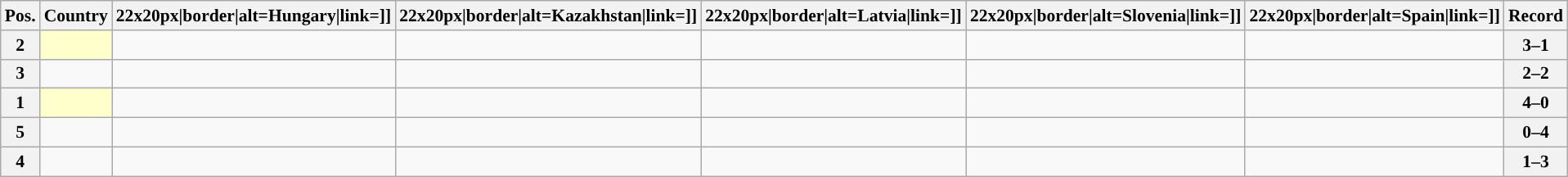<table class="wikitable sortable nowrap" style="text-align:center; font-size:0.9em">
<tr>
<th>Pos.</th>
<th>Country</th>
<th [[Image:>22x20px|border|alt=Hungary|link=]]</th>
<th [[Image:>22x20px|border|alt=Kazakhstan|link=]]</th>
<th [[Image:>22x20px|border|alt=Latvia|link=]]</th>
<th [[Image:>22x20px|border|alt=Slovenia|link=]]</th>
<th [[Image:>22x20px|border|alt=Spain|link=]]</th>
<th>Record</th>
</tr>
<tr>
<th>2</th>
<td style="text-align:left; background:#ffffcc;"></td>
<td> </td>
<td> </td>
<td> </td>
<td> </td>
<td> </td>
<th>3–1</th>
</tr>
<tr>
<th>3</th>
<td style="text-align:left;"></td>
<td> </td>
<td> </td>
<td> </td>
<td> </td>
<td> </td>
<th>2–2</th>
</tr>
<tr>
<th>1</th>
<td style="text-align:left; background:#ffffcc;"></td>
<td> </td>
<td> </td>
<td> </td>
<td> </td>
<td> </td>
<th>4–0</th>
</tr>
<tr>
<th>5</th>
<td style="text-align:left;"></td>
<td> </td>
<td> </td>
<td> </td>
<td> </td>
<td> </td>
<th>0–4</th>
</tr>
<tr>
<th>4</th>
<td style="text-align:left;"></td>
<td> </td>
<td> </td>
<td> </td>
<td> </td>
<td> </td>
<th>1–3</th>
</tr>
</table>
